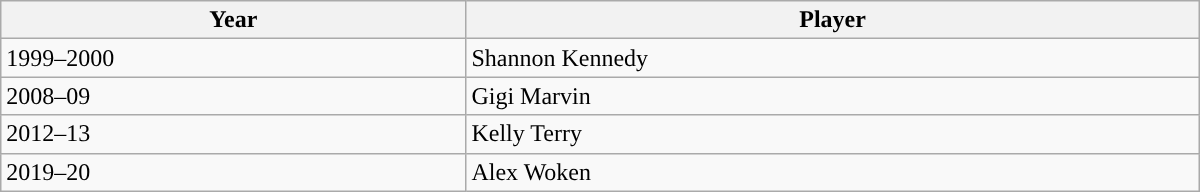<table class="wikitable" style="width: 50em">
<tr>
<th>Year</th>
<th>Player</th>
</tr>
<tr>
<td>1999–2000</td>
<td>Shannon Kennedy</td>
</tr>
<tr>
<td>2008–09</td>
<td>Gigi Marvin</td>
</tr>
<tr>
<td>2012–13</td>
<td>Kelly Terry</td>
</tr>
<tr>
<td>2019–20</td>
<td>Alex Woken</td>
</tr>
</table>
